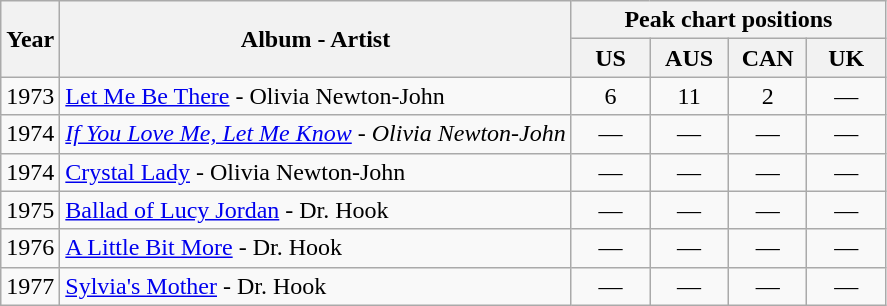<table class="wikitable">
<tr>
<th rowspan="2">Year</th>
<th rowspan="2">Album - Artist</th>
<th colspan="4">Peak chart positions</th>
</tr>
<tr>
<th style="width:45px;">US</th>
<th style="width:45px;">AUS</th>
<th style="width:45px;">CAN</th>
<th style="width:45px;">UK</th>
</tr>
<tr>
<td>1973</td>
<td><a href='#'>Let Me Be There</a> - Olivia Newton-John</td>
<td style="text-align:center;">6</td>
<td style="text-align:center;">11</td>
<td style="text-align:center;">2</td>
<td style="text-align:center;">—</td>
</tr>
<tr>
<td>1974</td>
<td><em><a href='#'>If You Love Me, Let Me Know</a> - Olivia Newton-John</em></td>
<td style="text-align:center;">—</td>
<td style="text-align:center;">—</td>
<td style="text-align:center;">—</td>
<td style="text-align:center;">—</td>
</tr>
<tr>
<td>1974</td>
<td><a href='#'>Crystal Lady</a> - Olivia Newton-John</td>
<td style="text-align:center;">—</td>
<td style="text-align:center;">—</td>
<td style="text-align:center;">—</td>
<td style="text-align:center;">—</td>
</tr>
<tr>
<td>1975</td>
<td><a href='#'>Ballad of Lucy Jordan</a> - Dr. Hook</td>
<td style="text-align:center;">—</td>
<td style="text-align:center;">—</td>
<td style="text-align:center;">—</td>
<td style="text-align:center;">—</td>
</tr>
<tr>
<td>1976</td>
<td><a href='#'>A Little Bit More</a> - Dr. Hook</td>
<td style="text-align:center;">—</td>
<td style="text-align:center;">—</td>
<td style="text-align:center;">—</td>
<td style="text-align:center;">—</td>
</tr>
<tr>
<td>1977</td>
<td><a href='#'>Sylvia's Mother</a> - Dr. Hook</td>
<td style="text-align:center;">—</td>
<td style="text-align:center;">—</td>
<td style="text-align:center;">—</td>
<td style="text-align:center;">—</td>
</tr>
</table>
